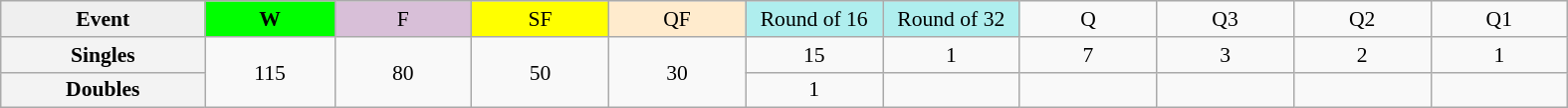<table class=wikitable style=font-size:90%;text-align:center>
<tr>
<td style="width:130px; background:#efefef;"><strong>Event</strong></td>
<td style="width:80px; background:lime;"><strong>W</strong></td>
<td style="width:85px; background:thistle;">F</td>
<td style="width:85px; background:#ff0;">SF</td>
<td style="width:85px; background:#ffebcd;">QF</td>
<td style="width:85px; background:#afeeee;">Round of 16</td>
<td style="width:85px; background:#afeeee;">Round of 32</td>
<td width=85>Q</td>
<td width=85>Q3</td>
<td width=85>Q2</td>
<td width=85>Q1</td>
</tr>
<tr>
<th style="background:#f3f3f3;">Singles</th>
<td rowspan=2>115</td>
<td rowspan=2>80</td>
<td rowspan=2>50</td>
<td rowspan=2>30</td>
<td>15</td>
<td>1</td>
<td>7</td>
<td>3</td>
<td>2</td>
<td>1</td>
</tr>
<tr>
<th style="background:#f3f3f3;">Doubles</th>
<td>1</td>
<td></td>
<td></td>
<td></td>
<td></td>
<td></td>
</tr>
</table>
